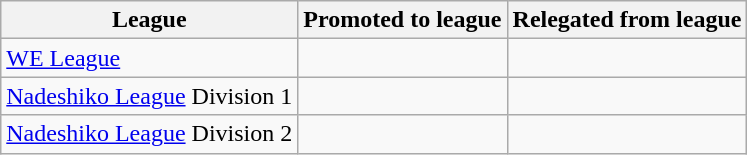<table class="wikitable">
<tr>
<th>League</th>
<th>Promoted to league</th>
<th>Relegated from league</th>
</tr>
<tr>
<td><a href='#'>WE League</a></td>
<td></td>
<td></td>
</tr>
<tr>
<td><a href='#'>Nadeshiko League</a> Division 1</td>
<td></td>
<td></td>
</tr>
<tr>
<td><a href='#'>Nadeshiko League</a> Division 2</td>
<td></td>
<td></td>
</tr>
</table>
